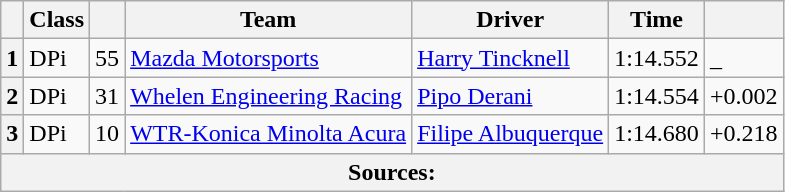<table class="wikitable">
<tr>
<th scope="col"></th>
<th scope="col">Class</th>
<th scope="col"></th>
<th scope="col">Team</th>
<th scope="col">Driver</th>
<th scope="col">Time</th>
<th scope="col"></th>
</tr>
<tr>
<th scope="row">1</th>
<td>DPi</td>
<td>55</td>
<td><a href='#'>Mazda Motorsports</a></td>
<td><a href='#'>Harry Tincknell</a></td>
<td>1:14.552</td>
<td>_</td>
</tr>
<tr>
<th scope="row">2</th>
<td>DPi</td>
<td>31</td>
<td><a href='#'>Whelen Engineering Racing</a></td>
<td><a href='#'>Pipo Derani</a></td>
<td>1:14.554</td>
<td>+0.002</td>
</tr>
<tr>
<th scope="row">3</th>
<td>DPi</td>
<td>10</td>
<td><a href='#'>WTR-Konica Minolta Acura</a></td>
<td><a href='#'>Filipe Albuquerque</a></td>
<td>1:14.680</td>
<td>+0.218</td>
</tr>
<tr>
<th colspan="7">Sources:</th>
</tr>
</table>
